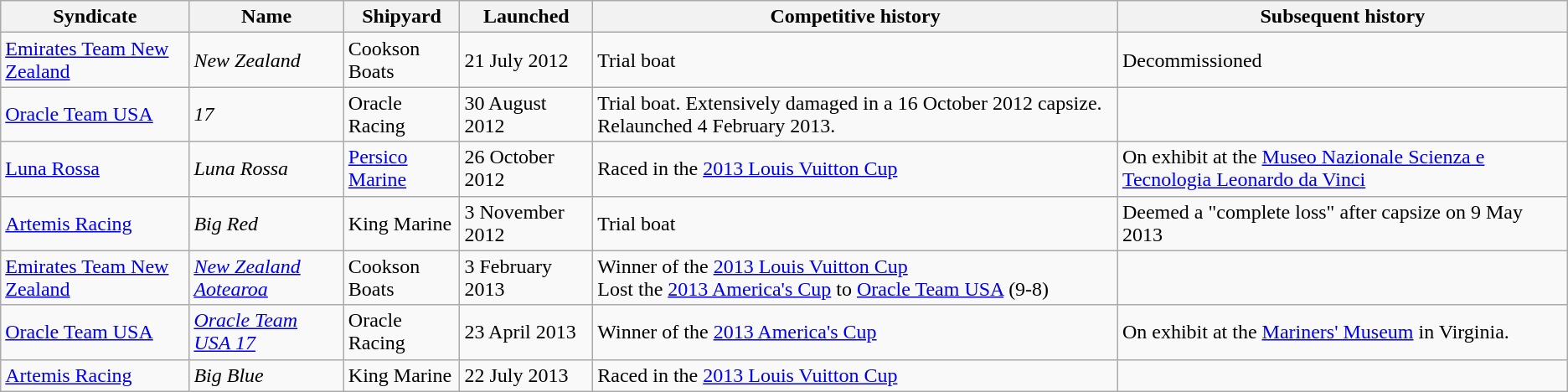<table class=wikitable>
<tr>
<th>Syndicate</th>
<th>Name</th>
<th>Shipyard</th>
<th>Launched</th>
<th>Competitive history</th>
<th>Subsequent history</th>
</tr>
<tr>
<td> <a href='#'>Emirates Team New Zealand</a></td>
<td><em>New Zealand</em></td>
<td>Cookson Boats</td>
<td>21 July 2012</td>
<td>Trial boat</td>
<td>Decommissioned</td>
</tr>
<tr>
<td> <a href='#'>Oracle Team USA</a></td>
<td><em>17</em></td>
<td>Oracle Racing</td>
<td>30 August 2012</td>
<td>Trial boat. Extensively damaged in a 16 October 2012 capsize. Relaunched 4 February 2013.</td>
<td></td>
</tr>
<tr>
<td> <a href='#'>Luna Rossa</a></td>
<td><em>Luna Rossa</em></td>
<td><a href='#'>Persico Marine</a></td>
<td>26 October 2012</td>
<td>Raced in the <a href='#'>2013 Louis Vuitton Cup</a></td>
<td>On exhibit at the <a href='#'>Museo Nazionale Scienza e Tecnologia Leonardo da Vinci</a></td>
</tr>
<tr>
<td> <a href='#'>Artemis Racing</a></td>
<td><em>Big Red</em></td>
<td>King Marine</td>
<td>3 November 2012</td>
<td>Trial boat</td>
<td>Deemed a "complete loss" after capsize on 9 May 2013</td>
</tr>
<tr>
<td> <a href='#'>Emirates Team New Zealand</a></td>
<td><em><a href='#'>New Zealand Aotearoa</a></em></td>
<td>Cookson Boats</td>
<td>3 February 2013</td>
<td>Winner of the <a href='#'>2013 Louis Vuitton Cup</a><br>Lost the <a href='#'>2013 America's Cup</a> to <a href='#'>Oracle Team USA</a> (9-8)</td>
<td></td>
</tr>
<tr>
<td> <a href='#'>Oracle Team USA</a></td>
<td><em><a href='#'>Oracle Team USA 17</a></em></td>
<td>Oracle Racing</td>
<td>23 April 2013</td>
<td>Winner of the <a href='#'>2013 America's Cup</a></td>
<td>On exhibit at the <a href='#'>Mariners' Museum</a> in Virginia.</td>
</tr>
<tr>
<td> <a href='#'>Artemis Racing</a></td>
<td><em>Big Blue</em></td>
<td>King Marine</td>
<td>22 July 2013</td>
<td>Raced in the <a href='#'>2013 Louis Vuitton Cup</a></td>
<td></td>
</tr>
</table>
